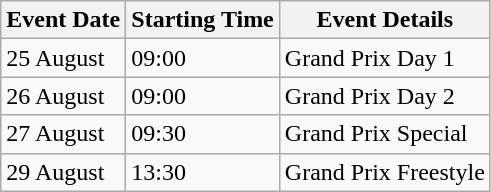<table class="wikitable">
<tr>
<th>Event Date</th>
<th>Starting Time</th>
<th>Event Details</th>
</tr>
<tr>
<td>25 August</td>
<td>09:00</td>
<td>Grand Prix Day 1</td>
</tr>
<tr>
<td>26 August</td>
<td>09:00</td>
<td>Grand Prix Day 2</td>
</tr>
<tr>
<td>27 August</td>
<td>09:30</td>
<td>Grand Prix Special</td>
</tr>
<tr>
<td>29 August</td>
<td>13:30</td>
<td>Grand Prix Freestyle</td>
</tr>
</table>
